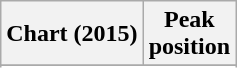<table class="wikitable sortable plainrowheaders" style="text-align:center">
<tr>
<th scope="col">Chart (2015)</th>
<th scope="col">Peak<br> position</th>
</tr>
<tr>
</tr>
<tr>
</tr>
<tr>
</tr>
<tr>
</tr>
<tr>
</tr>
<tr>
</tr>
<tr>
</tr>
<tr>
</tr>
<tr>
</tr>
<tr>
</tr>
<tr>
</tr>
<tr>
</tr>
</table>
